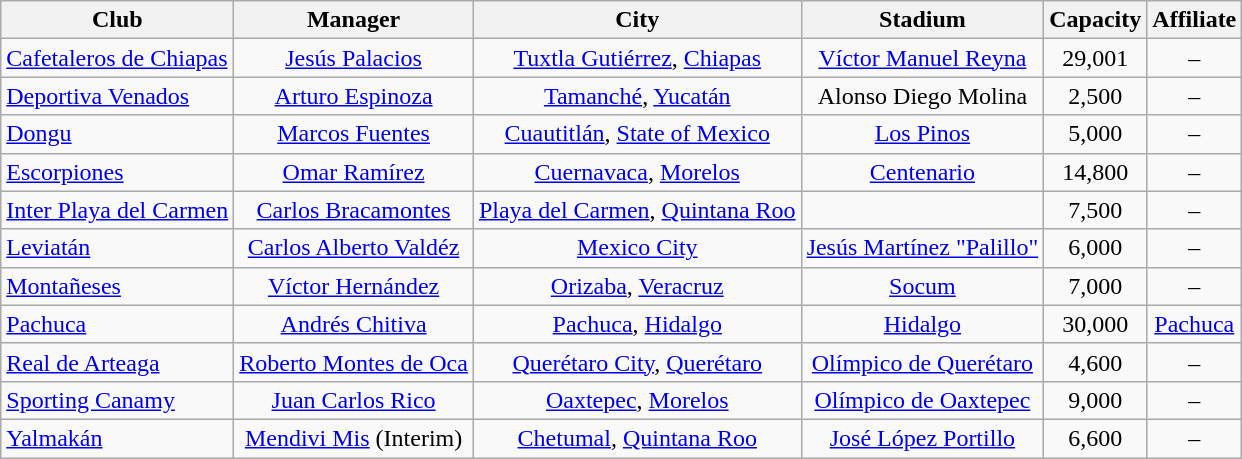<table class="wikitable sortable" style="text-align: center;">
<tr>
<th>Club</th>
<th>Manager</th>
<th>City</th>
<th>Stadium</th>
<th>Capacity</th>
<th>Affiliate</th>
</tr>
<tr>
<td align="left"><a href='#'>Cafetaleros de Chiapas</a></td>
<td> <a href='#'>Jesús Palacios</a></td>
<td><a href='#'>Tuxtla Gutiérrez</a>, <a href='#'>Chiapas</a></td>
<td><a href='#'>Víctor Manuel Reyna</a></td>
<td>29,001</td>
<td>–</td>
</tr>
<tr>
<td align="left"><a href='#'>Deportiva Venados</a></td>
<td> <a href='#'>Arturo Espinoza</a></td>
<td><a href='#'>Tamanché</a>, <a href='#'>Yucatán</a></td>
<td>Alonso Diego Molina</td>
<td>2,500</td>
<td>–</td>
</tr>
<tr>
<td align="left"><a href='#'>Dongu</a></td>
<td> <a href='#'>Marcos Fuentes</a></td>
<td><a href='#'>Cuautitlán</a>, <a href='#'>State of Mexico</a></td>
<td><a href='#'>Los Pinos</a></td>
<td>5,000</td>
<td>–</td>
</tr>
<tr>
<td align="left"><a href='#'>Escorpiones</a></td>
<td> <a href='#'>Omar Ramírez</a></td>
<td><a href='#'>Cuernavaca</a>, <a href='#'>Morelos</a></td>
<td><a href='#'>Centenario</a></td>
<td>14,800</td>
<td>–</td>
</tr>
<tr>
<td align="left"><a href='#'>Inter Playa del Carmen</a></td>
<td> <a href='#'>Carlos Bracamontes</a></td>
<td><a href='#'>Playa del Carmen</a>, <a href='#'>Quintana Roo</a></td>
<td></td>
<td>7,500</td>
<td>–</td>
</tr>
<tr>
<td align="left"><a href='#'>Leviatán</a></td>
<td> <a href='#'>Carlos Alberto Valdéz</a></td>
<td><a href='#'>Mexico City</a></td>
<td><a href='#'>Jesús Martínez "Palillo"</a></td>
<td>6,000</td>
<td>–</td>
</tr>
<tr>
<td align="left"><a href='#'>Montañeses</a></td>
<td> <a href='#'>Víctor Hernández</a></td>
<td><a href='#'>Orizaba</a>, <a href='#'>Veracruz</a></td>
<td><a href='#'>Socum</a></td>
<td>7,000</td>
<td>–</td>
</tr>
<tr>
<td align="left"><a href='#'>Pachuca</a></td>
<td> <a href='#'>Andrés Chitiva</a></td>
<td><a href='#'>Pachuca</a>, <a href='#'>Hidalgo</a></td>
<td><a href='#'>Hidalgo</a></td>
<td>30,000</td>
<td><a href='#'>Pachuca</a></td>
</tr>
<tr>
<td align="left"><a href='#'>Real de Arteaga</a></td>
<td> <a href='#'>Roberto Montes de Oca</a></td>
<td><a href='#'>Querétaro City</a>, <a href='#'>Querétaro</a></td>
<td><a href='#'>Olímpico de Querétaro</a></td>
<td>4,600</td>
<td>–</td>
</tr>
<tr>
<td align="left"><a href='#'>Sporting Canamy</a></td>
<td> <a href='#'>Juan Carlos Rico</a></td>
<td><a href='#'>Oaxtepec</a>, <a href='#'>Morelos</a></td>
<td><a href='#'>Olímpico de Oaxtepec</a></td>
<td>9,000</td>
<td>–</td>
</tr>
<tr>
<td align="left"><a href='#'>Yalmakán</a></td>
<td> <a href='#'>Mendivi Mis</a> (Interim)</td>
<td><a href='#'>Chetumal</a>, <a href='#'>Quintana Roo</a></td>
<td><a href='#'>José López Portillo</a></td>
<td>6,600</td>
<td>–</td>
</tr>
</table>
